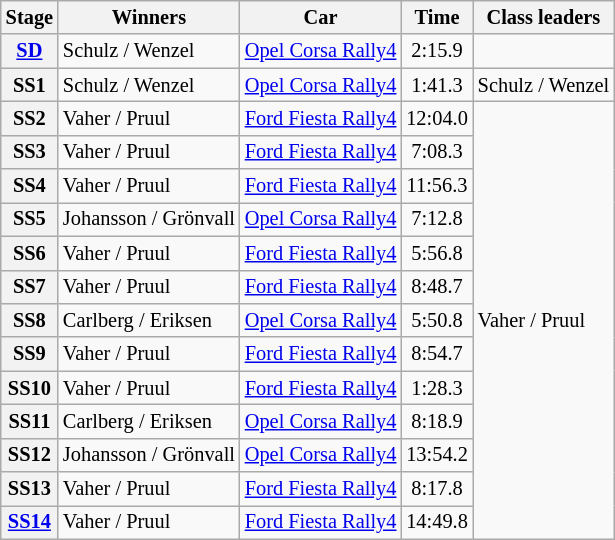<table class="wikitable" style="font-size:85%">
<tr>
<th>Stage</th>
<th>Winners</th>
<th>Car</th>
<th>Time</th>
<th>Class leaders</th>
</tr>
<tr>
<th><a href='#'>SD</a></th>
<td>Schulz / Wenzel</td>
<td><a href='#'>Opel Corsa Rally4</a></td>
<td align="center">2:15.9</td>
<td></td>
</tr>
<tr>
<th>SS1</th>
<td>Schulz / Wenzel</td>
<td><a href='#'>Opel Corsa Rally4</a></td>
<td align="center">1:41.3</td>
<td>Schulz / Wenzel</td>
</tr>
<tr>
<th>SS2</th>
<td>Vaher / Pruul</td>
<td><a href='#'>Ford Fiesta Rally4</a></td>
<td align="center">12:04.0</td>
<td rowspan="13">Vaher / Pruul</td>
</tr>
<tr>
<th>SS3</th>
<td>Vaher / Pruul</td>
<td><a href='#'>Ford Fiesta Rally4</a></td>
<td align="center">7:08.3</td>
</tr>
<tr>
<th>SS4</th>
<td>Vaher / Pruul</td>
<td><a href='#'>Ford Fiesta Rally4</a></td>
<td align="center">11:56.3</td>
</tr>
<tr>
<th>SS5</th>
<td>Johansson / Grönvall</td>
<td><a href='#'>Opel Corsa Rally4</a></td>
<td align="center">7:12.8</td>
</tr>
<tr>
<th>SS6</th>
<td>Vaher / Pruul</td>
<td><a href='#'>Ford Fiesta Rally4</a></td>
<td align="center">5:56.8</td>
</tr>
<tr>
<th>SS7</th>
<td>Vaher / Pruul</td>
<td><a href='#'>Ford Fiesta Rally4</a></td>
<td align="center">8:48.7</td>
</tr>
<tr>
<th>SS8</th>
<td>Carlberg / Eriksen</td>
<td><a href='#'>Opel Corsa Rally4</a></td>
<td align="center">5:50.8</td>
</tr>
<tr>
<th>SS9</th>
<td>Vaher / Pruul</td>
<td><a href='#'>Ford Fiesta Rally4</a></td>
<td align="center">8:54.7</td>
</tr>
<tr>
<th>SS10</th>
<td>Vaher / Pruul</td>
<td><a href='#'>Ford Fiesta Rally4</a></td>
<td align="center">1:28.3</td>
</tr>
<tr>
<th>SS11</th>
<td>Carlberg / Eriksen</td>
<td><a href='#'>Opel Corsa Rally4</a></td>
<td align="center">8:18.9</td>
</tr>
<tr>
<th>SS12</th>
<td>Johansson / Grönvall</td>
<td><a href='#'>Opel Corsa Rally4</a></td>
<td align="center">13:54.2</td>
</tr>
<tr>
<th>SS13</th>
<td>Vaher / Pruul</td>
<td><a href='#'>Ford Fiesta Rally4</a></td>
<td align="center">8:17.8</td>
</tr>
<tr>
<th><a href='#'>SS14</a></th>
<td>Vaher / Pruul</td>
<td><a href='#'>Ford Fiesta Rally4</a></td>
<td align="center">14:49.8</td>
</tr>
</table>
